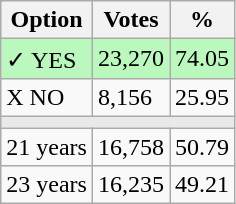<table class="wikitable">
<tr>
<th>Option</th>
<th>Votes</th>
<th>%</th>
</tr>
<tr>
<td style=background:#bbf8be>✓ YES</td>
<td style=background:#bbf8be>23,270</td>
<td style=background:#bbf8be>74.05</td>
</tr>
<tr>
<td>X NO</td>
<td>8,156</td>
<td>25.95</td>
</tr>
<tr>
<td colspan="3" bgcolor="#E9E9E9"></td>
</tr>
<tr>
<td>21 years</td>
<td>16,758</td>
<td>50.79</td>
</tr>
<tr>
<td>23 years</td>
<td>16,235</td>
<td>49.21</td>
</tr>
</table>
